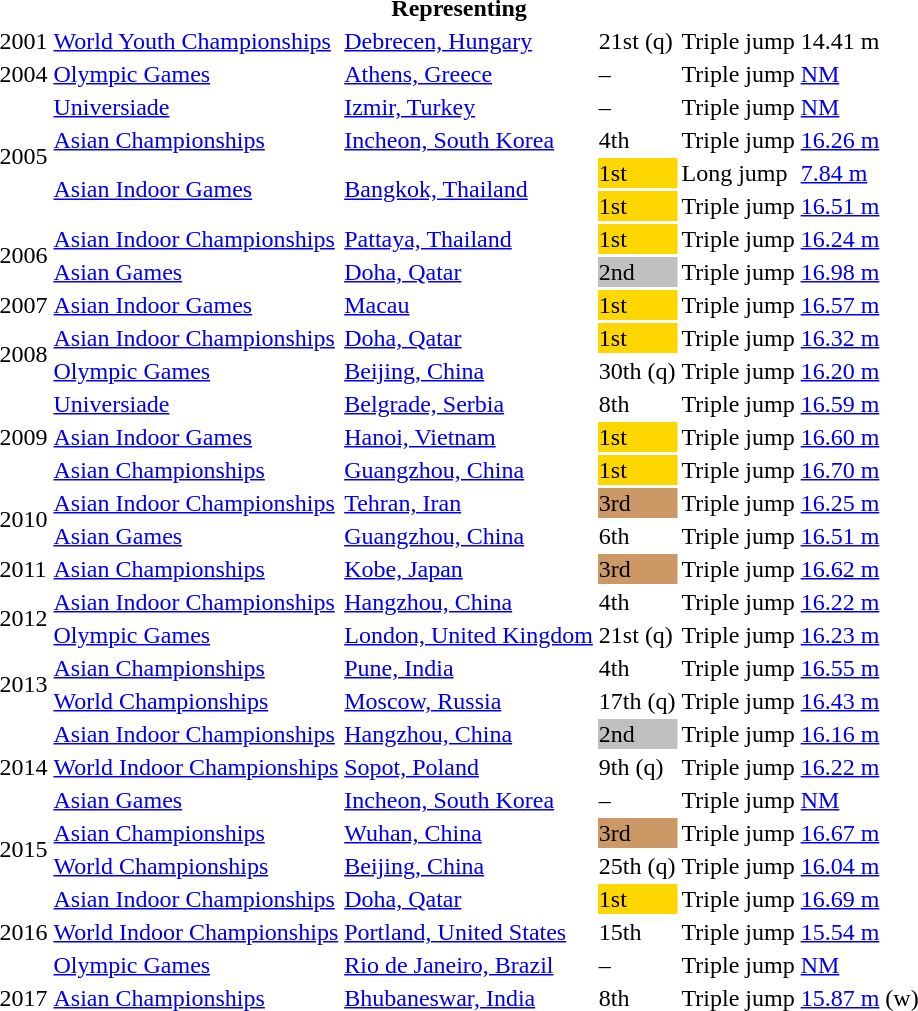<table>
<tr>
<th colspan="6">Representing </th>
</tr>
<tr>
<td>2001</td>
<td><a href='#'>World Youth Championships</a></td>
<td><a href='#'>Debrecen, Hungary</a></td>
<td>21st (q)</td>
<td>Triple jump</td>
<td>14.41 m</td>
</tr>
<tr>
<td>2004</td>
<td><a href='#'>Olympic Games</a></td>
<td><a href='#'>Athens, Greece</a></td>
<td>–</td>
<td>Triple jump</td>
<td><a href='#'>NM</a></td>
</tr>
<tr>
<td rowspan=4>2005</td>
<td><a href='#'>Universiade</a></td>
<td><a href='#'>Izmir, Turkey</a></td>
<td>–</td>
<td>Triple jump</td>
<td><a href='#'>NM</a></td>
</tr>
<tr>
<td><a href='#'>Asian Championships</a></td>
<td><a href='#'>Incheon, South Korea</a></td>
<td>4th</td>
<td>Triple jump</td>
<td><a href='#'>16.26 m</a></td>
</tr>
<tr>
<td rowspan=2><a href='#'>Asian Indoor Games</a></td>
<td rowspan=2><a href='#'>Bangkok, Thailand</a></td>
<td bgcolor=gold>1st</td>
<td>Long jump</td>
<td><a href='#'>7.84 m</a></td>
</tr>
<tr>
<td bgcolor=gold>1st</td>
<td>Triple jump</td>
<td><a href='#'>16.51 m</a></td>
</tr>
<tr>
<td rowspan=2>2006</td>
<td><a href='#'>Asian Indoor Championships</a></td>
<td><a href='#'>Pattaya, Thailand</a></td>
<td bgcolor=gold>1st</td>
<td>Triple jump</td>
<td><a href='#'>16.24 m</a></td>
</tr>
<tr>
<td><a href='#'>Asian Games</a></td>
<td><a href='#'>Doha, Qatar</a></td>
<td bgcolor=silver>2nd</td>
<td>Triple jump</td>
<td><a href='#'>16.98 m</a></td>
</tr>
<tr>
<td>2007</td>
<td><a href='#'>Asian Indoor Games</a></td>
<td><a href='#'>Macau</a></td>
<td bgcolor=gold>1st</td>
<td>Triple jump</td>
<td><a href='#'>16.57 m</a></td>
</tr>
<tr>
<td rowspan=2>2008</td>
<td><a href='#'>Asian Indoor Championships</a></td>
<td><a href='#'>Doha, Qatar</a></td>
<td bgcolor=gold>1st</td>
<td>Triple jump</td>
<td><a href='#'>16.32 m</a></td>
</tr>
<tr>
<td><a href='#'>Olympic Games</a></td>
<td><a href='#'>Beijing, China</a></td>
<td>30th (q)</td>
<td>Triple jump</td>
<td><a href='#'>16.20 m</a></td>
</tr>
<tr>
<td rowspan=3>2009</td>
<td><a href='#'>Universiade</a></td>
<td><a href='#'>Belgrade, Serbia</a></td>
<td>8th</td>
<td>Triple jump</td>
<td><a href='#'>16.59 m</a></td>
</tr>
<tr>
<td><a href='#'>Asian Indoor Games</a></td>
<td><a href='#'>Hanoi, Vietnam</a></td>
<td bgcolor=gold>1st</td>
<td>Triple jump</td>
<td><a href='#'>16.60 m</a></td>
</tr>
<tr>
<td><a href='#'>Asian Championships</a></td>
<td><a href='#'>Guangzhou, China</a></td>
<td bgcolor=gold>1st</td>
<td>Triple jump</td>
<td><a href='#'>16.70 m</a></td>
</tr>
<tr>
<td rowspan=2>2010</td>
<td><a href='#'>Asian Indoor Championships</a></td>
<td><a href='#'>Tehran, Iran</a></td>
<td bgcolor=cc9966>3rd</td>
<td>Triple jump</td>
<td><a href='#'>16.25 m</a></td>
</tr>
<tr>
<td><a href='#'>Asian Games</a></td>
<td><a href='#'>Guangzhou, China</a></td>
<td>6th</td>
<td>Triple jump</td>
<td><a href='#'>16.51 m</a></td>
</tr>
<tr>
<td>2011</td>
<td><a href='#'>Asian Championships</a></td>
<td><a href='#'>Kobe, Japan</a></td>
<td bgcolor=cc9966>3rd</td>
<td>Triple jump</td>
<td><a href='#'>16.62 m</a></td>
</tr>
<tr>
<td rowspan=2>2012</td>
<td><a href='#'>Asian Indoor Championships</a></td>
<td><a href='#'>Hangzhou, China</a></td>
<td>4th</td>
<td>Triple jump</td>
<td><a href='#'>16.22 m</a></td>
</tr>
<tr>
<td><a href='#'>Olympic Games</a></td>
<td><a href='#'>London, United Kingdom</a></td>
<td>21st (q)</td>
<td>Triple jump</td>
<td><a href='#'>16.23 m</a></td>
</tr>
<tr>
<td rowspan=2>2013</td>
<td><a href='#'>Asian Championships</a></td>
<td><a href='#'>Pune, India</a></td>
<td>4th</td>
<td>Triple jump</td>
<td><a href='#'>16.55 m</a></td>
</tr>
<tr>
<td><a href='#'>World Championships</a></td>
<td><a href='#'>Moscow, Russia</a></td>
<td>17th (q)</td>
<td>Triple jump</td>
<td><a href='#'>16.43 m</a></td>
</tr>
<tr>
<td rowspan=3>2014</td>
<td><a href='#'>Asian Indoor Championships</a></td>
<td><a href='#'>Hangzhou, China</a></td>
<td bgcolor=silver>2nd</td>
<td>Triple jump</td>
<td><a href='#'>16.16 m</a></td>
</tr>
<tr>
<td><a href='#'>World Indoor Championships</a></td>
<td><a href='#'>Sopot, Poland</a></td>
<td>9th (q)</td>
<td>Triple jump</td>
<td><a href='#'>16.22 m</a></td>
</tr>
<tr>
<td><a href='#'>Asian Games</a></td>
<td><a href='#'>Incheon, South Korea</a></td>
<td>–</td>
<td>Triple jump</td>
<td><a href='#'>NM</a></td>
</tr>
<tr>
<td rowspan=2>2015</td>
<td><a href='#'>Asian Championships</a></td>
<td><a href='#'>Wuhan, China</a></td>
<td bgcolor=cc9966>3rd</td>
<td>Triple jump</td>
<td><a href='#'>16.67 m</a></td>
</tr>
<tr>
<td><a href='#'>World Championships</a></td>
<td><a href='#'>Beijing, China</a></td>
<td>25th (q)</td>
<td>Triple jump</td>
<td><a href='#'>16.04 m</a></td>
</tr>
<tr>
<td rowspan=3>2016</td>
<td><a href='#'>Asian Indoor Championships</a></td>
<td><a href='#'>Doha, Qatar</a></td>
<td bgcolor=gold>1st</td>
<td>Triple jump</td>
<td><a href='#'>16.69 m</a></td>
</tr>
<tr>
<td><a href='#'>World Indoor Championships</a></td>
<td><a href='#'>Portland, United States</a></td>
<td>15th</td>
<td>Triple jump</td>
<td><a href='#'>15.54 m</a></td>
</tr>
<tr>
<td><a href='#'>Olympic Games</a></td>
<td><a href='#'>Rio de Janeiro, Brazil</a></td>
<td>–</td>
<td>Triple jump</td>
<td><a href='#'>NM</a></td>
</tr>
<tr>
<td>2017</td>
<td><a href='#'>Asian Championships</a></td>
<td><a href='#'>Bhubaneswar, India</a></td>
<td>8th</td>
<td>Triple jump</td>
<td><a href='#'>15.87 m</a> (w)</td>
</tr>
</table>
